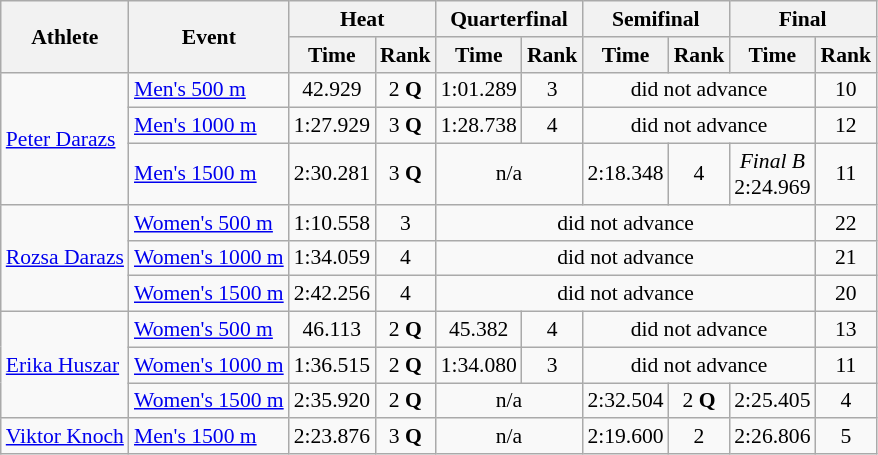<table class="wikitable" style="font-size:90%">
<tr>
<th rowspan="2">Athlete</th>
<th rowspan="2">Event</th>
<th colspan="2">Heat</th>
<th colspan="2">Quarterfinal</th>
<th colspan="2">Semifinal</th>
<th colspan="2">Final</th>
</tr>
<tr>
<th>Time</th>
<th>Rank</th>
<th>Time</th>
<th>Rank</th>
<th>Time</th>
<th>Rank</th>
<th>Time</th>
<th>Rank</th>
</tr>
<tr>
<td rowspan=3><a href='#'>Peter Darazs</a></td>
<td><a href='#'>Men's 500 m</a></td>
<td align="center">42.929</td>
<td align="center">2 <strong>Q</strong></td>
<td align="center">1:01.289</td>
<td align="center">3</td>
<td colspan=3 align="center">did not advance</td>
<td align="center">10</td>
</tr>
<tr>
<td><a href='#'>Men's 1000 m</a></td>
<td align="center">1:27.929</td>
<td align="center">3 <strong>Q</strong></td>
<td align="center">1:28.738</td>
<td align="center">4</td>
<td colspan=3 align="center">did not advance</td>
<td align="center">12</td>
</tr>
<tr>
<td><a href='#'>Men's 1500 m</a></td>
<td align="center">2:30.281</td>
<td align="center">3 <strong>Q</strong></td>
<td colspan=2 align="center">n/a</td>
<td align="center">2:18.348</td>
<td align="center">4</td>
<td align="center"><em>Final B</em> <br>2:24.969</td>
<td align="center">11</td>
</tr>
<tr>
<td rowspan=3><a href='#'>Rozsa Darazs</a></td>
<td><a href='#'>Women's 500 m</a></td>
<td align="center">1:10.558</td>
<td align="center">3</td>
<td colspan=5 align="center">did not advance</td>
<td align="center">22</td>
</tr>
<tr>
<td><a href='#'>Women's 1000 m</a></td>
<td align="center">1:34.059</td>
<td align="center">4</td>
<td colspan=5 align="center">did not advance</td>
<td align="center">21</td>
</tr>
<tr>
<td><a href='#'>Women's 1500 m</a></td>
<td align="center">2:42.256</td>
<td align="center">4</td>
<td colspan=5 align="center">did not advance</td>
<td align="center">20</td>
</tr>
<tr>
<td rowspan=3><a href='#'>Erika Huszar</a></td>
<td><a href='#'>Women's 500 m</a></td>
<td align="center">46.113</td>
<td align="center">2 <strong>Q</strong></td>
<td align="center">45.382</td>
<td align="center">4</td>
<td colspan=3 align="center">did not advance</td>
<td align="center">13</td>
</tr>
<tr>
<td><a href='#'>Women's 1000 m</a></td>
<td align="center">1:36.515</td>
<td align="center">2 <strong>Q</strong></td>
<td align="center">1:34.080</td>
<td align="center">3</td>
<td colspan=3 align="center">did not advance</td>
<td align="center">11</td>
</tr>
<tr>
<td><a href='#'>Women's 1500 m</a></td>
<td align="center">2:35.920</td>
<td align="center">2 <strong>Q</strong></td>
<td colspan=2 align="center">n/a</td>
<td align="center">2:32.504</td>
<td align="center">2 <strong>Q</strong></td>
<td align="center">2:25.405</td>
<td align="center">4</td>
</tr>
<tr>
<td><a href='#'>Viktor Knoch</a></td>
<td><a href='#'>Men's 1500 m</a></td>
<td align="center">2:23.876</td>
<td align="center">3 <strong>Q</strong></td>
<td colspan=2 align="center">n/a</td>
<td align="center">2:19.600</td>
<td align="center">2</td>
<td align="center">2:26.806</td>
<td align="center">5</td>
</tr>
</table>
